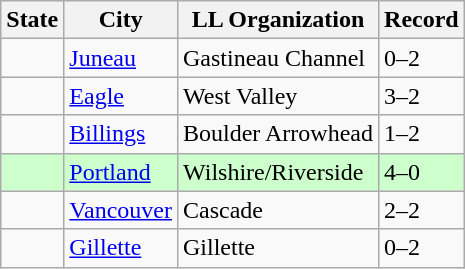<table class="wikitable">
<tr>
<th>State</th>
<th>City</th>
<th>LL Organization</th>
<th>Record</th>
</tr>
<tr>
<td><strong></strong></td>
<td><a href='#'>Juneau</a></td>
<td>Gastineau Channel</td>
<td>0–2</td>
</tr>
<tr>
<td><strong></strong></td>
<td><a href='#'>Eagle</a></td>
<td>West Valley</td>
<td>3–2</td>
</tr>
<tr>
<td><strong></strong></td>
<td><a href='#'>Billings</a></td>
<td>Boulder Arrowhead</td>
<td>1–2</td>
</tr>
<tr bgcolor=ccffcc>
<td><strong></strong></td>
<td><a href='#'>Portland</a></td>
<td>Wilshire/Riverside</td>
<td>4–0</td>
</tr>
<tr>
<td><strong></strong></td>
<td><a href='#'>Vancouver</a></td>
<td>Cascade</td>
<td>2–2</td>
</tr>
<tr>
<td><strong></strong></td>
<td><a href='#'>Gillette</a></td>
<td>Gillette</td>
<td>0–2</td>
</tr>
</table>
